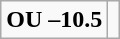<table class="wikitable" style="border: none;">
<tr align="center">
</tr>
<tr align="center">
<td><strong>OU –10.5</strong></td>
<td></td>
</tr>
</table>
